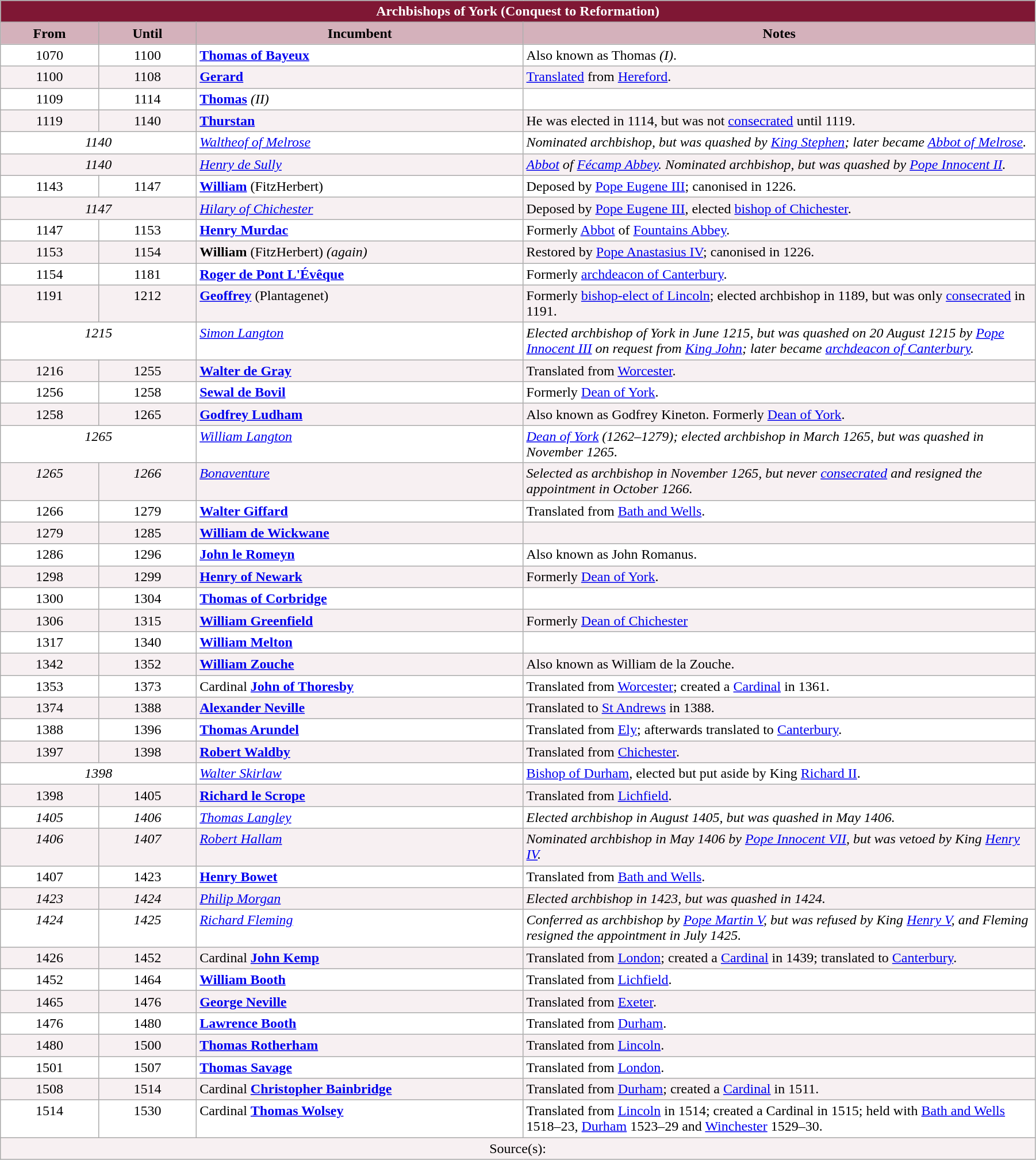<table class="wikitable" style="width:95%;" border="1" cellpadding="2">
<tr>
<th colspan="4" style="background-color: #7F1734; color: white;">Archbishops of York (Conquest to Reformation)</th>
</tr>
<tr>
<th style="background-color: #D4B1BB; width: 9%;">From</th>
<th style="background-color: #D4B1BB; width: 9%;">Until</th>
<th style="background-color: #D4B1BB; width: 30%;">Incumbent</th>
<th style="background-color: #D4B1BB; width: 47%;">Notes</th>
</tr>
<tr valign="top" style="background-color: white;">
<td style="text-align: center;">1070</td>
<td style="text-align: center;">1100</td>
<td><strong><a href='#'>Thomas of Bayeux</a></strong></td>
<td>Also known as Thomas <em>(I)</em>.</td>
</tr>
<tr valign="top" style="background-color: #F7F0F2;">
<td style="text-align: center;">1100</td>
<td style="text-align: center;">1108</td>
<td><strong><a href='#'>Gerard</a></strong></td>
<td><a href='#'>Translated</a> from <a href='#'>Hereford</a>.</td>
</tr>
<tr valign="top" style="background-color: white;">
<td style="text-align: center;">1109</td>
<td style="text-align: center;">1114</td>
<td><strong><a href='#'>Thomas</a></strong> <em>(II)</em></td>
<td></td>
</tr>
<tr valign="top" style="background-color: #F7F0F2;">
<td style="text-align: center;">1119</td>
<td style="text-align: center;">1140</td>
<td><strong><a href='#'>Thurstan</a></strong></td>
<td>He was elected in 1114, but was not <a href='#'>consecrated</a> until 1119.</td>
</tr>
<tr valign="top" style="background-color: white;">
<td colspan="2" style="text-align: center;"><em>1140</em></td>
<td><em><a href='#'>Waltheof of Melrose</a></em></td>
<td><em>Nominated archbishop, but was quashed by <a href='#'>King Stephen</a>; later became <a href='#'>Abbot of Melrose</a>.</em></td>
</tr>
<tr valign="top" style="background-color: #F7F0F2;">
<td colspan="2" style="text-align: center;"><em>1140</em></td>
<td> <em><a href='#'>Henry de Sully</a></em></td>
<td><em><a href='#'>Abbot</a> of <a href='#'>Fécamp Abbey</a>. Nominated archbishop, but was quashed by <a href='#'>Pope Innocent II</a>.</em></td>
</tr>
<tr valign="top" style="background-color: white;">
<td style="text-align: center;">1143</td>
<td style="text-align: center;">1147</td>
<td><strong><a href='#'>William</a></strong> (FitzHerbert)</td>
<td>Deposed by <a href='#'>Pope Eugene III</a>; canonised in 1226.</td>
</tr>
<tr valign="top" style="background-color: #F7F0F2;">
<td colspan="2" style="text-align: center;"><em>1147</em></td>
<td><em><a href='#'>Hilary of Chichester</a></em></td>
<td>Deposed by <a href='#'>Pope Eugene III</a>, elected <a href='#'>bishop of Chichester</a>.</td>
</tr>
<tr valign="top" style="background-color: white;">
<td style="text-align: center;">1147</td>
<td style="text-align: center;">1153</td>
<td><strong><a href='#'>Henry Murdac</a></strong></td>
<td>Formerly <a href='#'>Abbot</a> of <a href='#'>Fountains Abbey</a>.</td>
</tr>
<tr valign="top" style="background-color: #F7F0F2;">
<td style="text-align: center;">1153</td>
<td style="text-align: center;">1154</td>
<td><strong>William</strong> (FitzHerbert) <em>(again)</em></td>
<td>Restored by <a href='#'>Pope Anastasius IV</a>; canonised in 1226.</td>
</tr>
<tr valign="top" style="background-color: white;">
<td style="text-align: center;">1154</td>
<td style="text-align: center;">1181</td>
<td> <strong><a href='#'>Roger de Pont L'Évêque</a></strong></td>
<td>Formerly <a href='#'>archdeacon of Canterbury</a>.</td>
</tr>
<tr valign="top" style="background-color: #F7F0F2;">
<td style="text-align: center;">1191</td>
<td style="text-align: center;">1212</td>
<td><strong><a href='#'>Geoffrey</a></strong> (Plantagenet)</td>
<td>Formerly <a href='#'>bishop-elect of Lincoln</a>; elected archbishop in 1189, but was only <a href='#'>consecrated</a> in 1191.</td>
</tr>
<tr valign="top" style="background-color: white;">
<td colspan="2" style="text-align: center;"><em>1215</em></td>
<td><em><a href='#'>Simon Langton</a></em></td>
<td><em>Elected archbishop of York in June 1215, but was quashed on 20 August 1215 by <a href='#'>Pope Innocent III</a> on request from <a href='#'>King John</a>; later became <a href='#'>archdeacon of Canterbury</a>.</em></td>
</tr>
<tr valign="top" style="background-color: #F7F0F2;">
<td style="text-align: center;">1216</td>
<td style="text-align: center;">1255</td>
<td><strong><a href='#'>Walter de Gray</a></strong></td>
<td>Translated from <a href='#'>Worcester</a>.</td>
</tr>
<tr valign="top" style="background-color: white;">
<td style="text-align: center;">1256</td>
<td style="text-align: center;">1258</td>
<td><strong><a href='#'>Sewal de Bovil</a></strong></td>
<td>Formerly <a href='#'>Dean of York</a>.</td>
</tr>
<tr valign="top" style="background-color: #F7F0F2;">
<td style="text-align: center;">1258</td>
<td style="text-align: center;">1265</td>
<td><strong><a href='#'>Godfrey Ludham</a></strong></td>
<td>Also known as Godfrey Kineton. Formerly <a href='#'>Dean of York</a>.</td>
</tr>
<tr valign="top" style="background-color: white;">
<td colspan="2" style="text-align: center;"><em>1265</em></td>
<td><em><a href='#'>William Langton</a></em></td>
<td><em><a href='#'>Dean of York</a> (1262–1279); elected archbishop in March 1265, but was quashed in November 1265.</em></td>
</tr>
<tr valign="top" style="background-color: #F7F0F2;">
<td style="text-align: center;"><em>1265</em></td>
<td style="text-align: center;"><em>1266</em></td>
<td> <em><a href='#'>Bonaventure</a></em></td>
<td><em>Selected as archbishop in November 1265, but never <a href='#'>consecrated</a> and resigned the appointment in October 1266.</em></td>
</tr>
<tr valign="top" style="background-color: white;">
<td style="text-align: center;">1266</td>
<td style="text-align: center;">1279</td>
<td><strong><a href='#'>Walter Giffard</a></strong></td>
<td>Translated from <a href='#'>Bath and Wells</a>.</td>
</tr>
<tr valign="top" style="background-color: #F7F0F2;">
<td style="text-align: center;">1279</td>
<td style="text-align: center;">1285</td>
<td><strong><a href='#'>William de Wickwane</a></strong></td>
<td></td>
</tr>
<tr valign="top" style="background-color: white;">
<td style="text-align: center;">1286</td>
<td style="text-align: center;">1296</td>
<td><strong><a href='#'>John le Romeyn</a></strong></td>
<td>Also known as John Romanus.</td>
</tr>
<tr valign="top" style="background-color: #F7F0F2;">
<td style="text-align: center;">1298</td>
<td style="text-align: center;">1299</td>
<td><strong><a href='#'>Henry of Newark</a></strong></td>
<td>Formerly <a href='#'>Dean of York</a>.</td>
</tr>
<tr valign="top" style="background-color: white;">
<td style="text-align: center;">1300</td>
<td style="text-align: center;">1304</td>
<td><strong><a href='#'>Thomas of Corbridge</a></strong></td>
<td></td>
</tr>
<tr valign="top" style="background-color: #F7F0F2;">
<td style="text-align: center;">1306</td>
<td style="text-align: center;">1315</td>
<td><strong><a href='#'>William Greenfield</a></strong></td>
<td>Formerly <a href='#'>Dean of Chichester</a></td>
</tr>
<tr valign="top" style="background-color: white;">
<td style="text-align: center;">1317</td>
<td style="text-align: center;">1340</td>
<td><strong><a href='#'>William Melton</a></strong></td>
<td></td>
</tr>
<tr valign="top" style="background-color: #F7F0F2;">
<td style="text-align: center;">1342</td>
<td style="text-align: center;">1352</td>
<td><strong><a href='#'>William Zouche</a></strong></td>
<td>Also known as William de la Zouche.</td>
</tr>
<tr valign="top" style="background-color: white;">
<td style="text-align: center;">1353</td>
<td style="text-align: center;">1373</td>
<td>Cardinal <strong><a href='#'>John of Thoresby</a></strong></td>
<td>Translated from <a href='#'>Worcester</a>; created a <a href='#'>Cardinal</a> in 1361.</td>
</tr>
<tr valign="top" style="background-color: #F7F0F2;">
<td style="text-align: center;">1374</td>
<td style="text-align: center;">1388</td>
<td><strong><a href='#'>Alexander Neville</a></strong></td>
<td>Translated to <a href='#'>St Andrews</a> in 1388.</td>
</tr>
<tr valign="top" style="background-color: white;">
<td style="text-align: center;">1388</td>
<td style="text-align: center;">1396</td>
<td> <strong><a href='#'>Thomas Arundel</a></strong></td>
<td>Translated from <a href='#'>Ely</a>; afterwards translated to <a href='#'>Canterbury</a>.</td>
</tr>
<tr valign="top" style="background-color: #F7F0F2;">
<td style="text-align: center;">1397</td>
<td style="text-align: center;">1398</td>
<td><strong><a href='#'>Robert Waldby</a></strong></td>
<td>Translated from <a href='#'>Chichester</a>.</td>
</tr>
<tr valign="top" style="background-color: white;">
<td colspan="2" style="text-align: center;"><em>1398</em></td>
<td> <em><a href='#'>Walter Skirlaw</a></em></td>
<td><a href='#'>Bishop of Durham</a>, elected but put aside by King <a href='#'>Richard II</a>.</td>
</tr>
<tr valign="top" style="background-color: #F7F0F2;">
<td style="text-align: center;">1398</td>
<td style="text-align: center;">1405</td>
<td><strong><a href='#'>Richard le Scrope</a></strong></td>
<td>Translated from <a href='#'>Lichfield</a>.</td>
</tr>
<tr valign="top" style="background-color: white;">
<td style="text-align: center;"><em>1405</em></td>
<td style="text-align: center;"><em>1406</em></td>
<td><em><a href='#'>Thomas Langley</a></em></td>
<td><em>Elected archbishop in August 1405, but was quashed in May 1406.</em></td>
</tr>
<tr valign="top" style="background-color: #F7F0F2;">
<td style="text-align: center;"><em>1406</em></td>
<td style="text-align: center;"><em>1407</em></td>
<td> <em><a href='#'>Robert Hallam</a></em></td>
<td><em>Nominated archbishop in May 1406 by <a href='#'>Pope Innocent VII</a>, but was vetoed by King <a href='#'>Henry IV</a>.</em></td>
</tr>
<tr valign="top" style="background-color: white;">
<td style="text-align: center;">1407</td>
<td style="text-align: center;">1423</td>
<td><strong><a href='#'>Henry Bowet</a></strong></td>
<td>Translated from <a href='#'>Bath and Wells</a>.</td>
</tr>
<tr valign="top" style="background-color: #F7F0F2;">
<td style="text-align: center;"><em>1423</em></td>
<td style="text-align: center;"><em>1424</em></td>
<td><em><a href='#'>Philip Morgan</a></em></td>
<td><em>Elected archbishop in 1423, but was quashed in 1424.</em></td>
</tr>
<tr valign="top" style="background-color: white;">
<td style="text-align: center;"><em>1424</em></td>
<td style="text-align: center;"><em>1425</em></td>
<td> <em><a href='#'>Richard Fleming</a></em></td>
<td><em>Conferred as archbishop by <a href='#'>Pope Martin V</a>, but was refused by King <a href='#'>Henry V</a>, and Fleming resigned the appointment in July 1425.</em></td>
</tr>
<tr valign="top" style="background-color: #F7F0F2;">
<td style="text-align: center;">1426</td>
<td style="text-align: center;">1452</td>
<td> Cardinal <strong><a href='#'>John Kemp</a></strong></td>
<td>Translated from <a href='#'>London</a>; created a <a href='#'>Cardinal</a> in 1439; translated to <a href='#'>Canterbury</a>.</td>
</tr>
<tr valign="top" style="background-color: white;">
<td style="text-align: center;">1452</td>
<td style="text-align: center;">1464</td>
<td><strong><a href='#'>William Booth</a></strong></td>
<td>Translated from <a href='#'>Lichfield</a>.</td>
</tr>
<tr valign="top" style="background-color: #F7F0F2;">
<td style="text-align: center;">1465</td>
<td style="text-align: center;">1476</td>
<td><strong><a href='#'>George Neville</a></strong></td>
<td>Translated from <a href='#'>Exeter</a>.</td>
</tr>
<tr valign="top" style="background-color: white;">
<td style="text-align: center;">1476</td>
<td style="text-align: center;">1480</td>
<td><strong><a href='#'>Lawrence Booth</a></strong></td>
<td>Translated from <a href='#'>Durham</a>.</td>
</tr>
<tr valign="top" style="background-color: #F7F0F2;">
<td style="text-align: center;">1480</td>
<td style="text-align: center;">1500</td>
<td> <strong><a href='#'>Thomas Rotherham</a></strong></td>
<td>Translated from <a href='#'>Lincoln</a>.</td>
</tr>
<tr valign="top" style="background-color: white;">
<td style="text-align: center;">1501</td>
<td style="text-align: center;">1507</td>
<td><strong><a href='#'>Thomas Savage</a></strong></td>
<td>Translated from <a href='#'>London</a>.</td>
</tr>
<tr valign="top" style="background-color: #F7F0F2;">
<td style="text-align: center;">1508</td>
<td style="text-align: center;">1514</td>
<td> Cardinal <strong><a href='#'>Christopher Bainbridge</a></strong></td>
<td>Translated from <a href='#'>Durham</a>; created a <a href='#'>Cardinal</a> in 1511.</td>
</tr>
<tr valign="top" style="background-color: white;">
<td style="text-align: center;">1514</td>
<td style="text-align: center;">1530</td>
<td> Cardinal <strong><a href='#'>Thomas Wolsey</a></strong></td>
<td>Translated from <a href='#'>Lincoln</a> in 1514; created a Cardinal in 1515; held with <a href='#'>Bath and Wells</a> 1518–23, <a href='#'>Durham</a> 1523–29 and <a href='#'>Winchester</a> 1529–30.</td>
</tr>
<tr valign="top" style="background-color: #F7F0F2;">
<td colspan="4" style="text-align: center;">Source(s):</td>
</tr>
</table>
